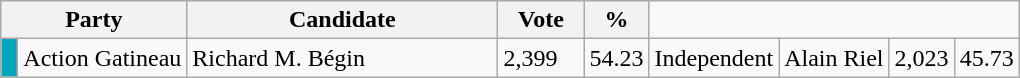<table class="wikitable">
<tr>
<th bgcolor="#DDDDFF" width="100px" colspan="2">Party</th>
<th bgcolor="#DDDDFF" width="200px">Candidate</th>
<th bgcolor="#DDDDFF" width="50px">Vote</th>
<th bgcolor="#DDDDFF" width="30px">%</th>
</tr>
<tr>
<td bgcolor=#00a7ba> </td>
<td>Action Gatineau</td>
<td>Richard M. Bégin</td>
<td>2,399</td>
<td>54.23<br></td>
<td>Independent</td>
<td>Alain Riel</td>
<td>2,023</td>
<td>45.73</td>
</tr>
</table>
